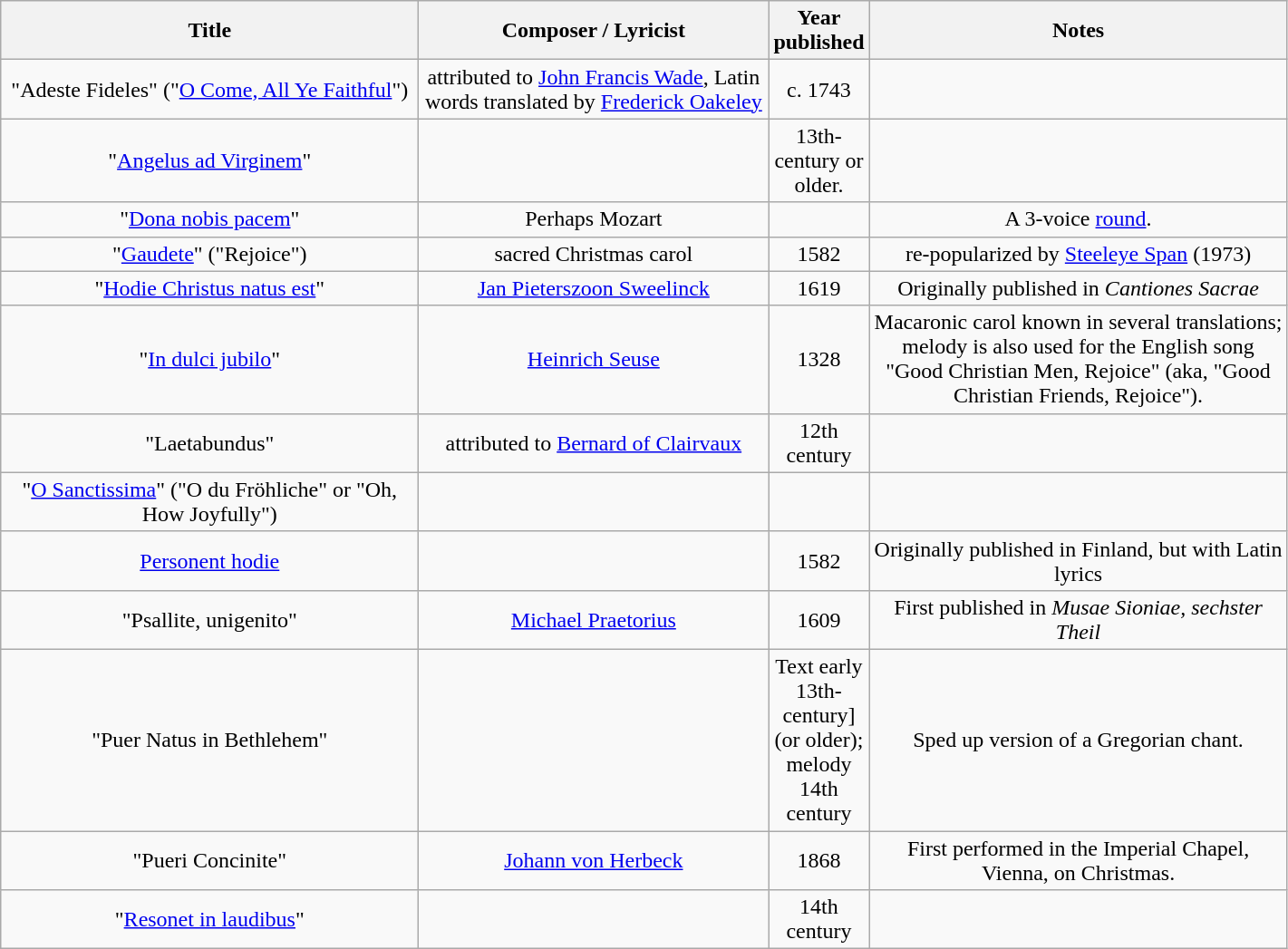<table class="wikitable" style="text-align:center;">
<tr>
<th width="300">Title</th>
<th width="250">Composer / Lyricist</th>
<th width="20">Year published</th>
<th width="300">Notes</th>
</tr>
<tr>
<td>"Adeste Fideles" ("<a href='#'>O Come, All Ye Faithful</a>")</td>
<td>attributed to <a href='#'>John Francis Wade</a>, Latin words translated by <a href='#'>Frederick Oakeley</a></td>
<td data-sort-value="1743">c. 1743</td>
<td></td>
</tr>
<tr>
<td>"<a href='#'>Angelus ad Virginem</a>"</td>
<td></td>
<td>13th-century or older.</td>
<td></td>
</tr>
<tr>
<td>"<a href='#'>Dona nobis pacem</a>"</td>
<td>Perhaps Mozart</td>
<td></td>
<td>A 3-voice <a href='#'>round</a>.</td>
</tr>
<tr>
<td>"<a href='#'>Gaudete</a>" ("Rejoice")</td>
<td>sacred Christmas carol</td>
<td>1582</td>
<td>re-popularized by <a href='#'>Steeleye Span</a> (1973)</td>
</tr>
<tr>
<td>"<a href='#'>Hodie Christus natus est</a>"</td>
<td><a href='#'>Jan Pieterszoon Sweelinck</a></td>
<td>1619</td>
<td>Originally published in <em>Cantiones Sacrae</em></td>
</tr>
<tr>
<td>"<a href='#'>In dulci jubilo</a>"</td>
<td><a href='#'>Heinrich Seuse</a></td>
<td>1328</td>
<td>Macaronic carol known in several translations; melody is also used for the English song "Good Christian Men, Rejoice" (aka, "Good Christian Friends, Rejoice").</td>
</tr>
<tr>
<td>"Laetabundus"</td>
<td>attributed to <a href='#'>Bernard of Clairvaux</a></td>
<td>12th century</td>
<td></td>
</tr>
<tr>
<td>"<a href='#'>O Sanctissima</a>" ("O du Fröhliche" or "Oh, How Joyfully")</td>
<td></td>
<td></td>
<td></td>
</tr>
<tr>
<td><a href='#'>Personent hodie</a></td>
<td></td>
<td>1582</td>
<td>Originally published in Finland, but with Latin lyrics</td>
</tr>
<tr>
<td>"Psallite, unigenito"</td>
<td><a href='#'>Michael Praetorius</a></td>
<td>1609</td>
<td>First published in <em>Musae Sioniae, sechster Theil</em></td>
</tr>
<tr>
<td>"Puer Natus in Bethlehem"</td>
<td></td>
<td>Text early 13th-century] (or older); melody 14th century</td>
<td>Sped up version of a Gregorian chant.</td>
</tr>
<tr>
<td>"Pueri Concinite"</td>
<td><a href='#'>Johann von Herbeck</a></td>
<td>1868</td>
<td>First performed in the Imperial Chapel, Vienna, on Christmas.</td>
</tr>
<tr>
<td>"<a href='#'>Resonet in laudibus</a>"</td>
<td></td>
<td>14th century</td>
<td></td>
</tr>
</table>
